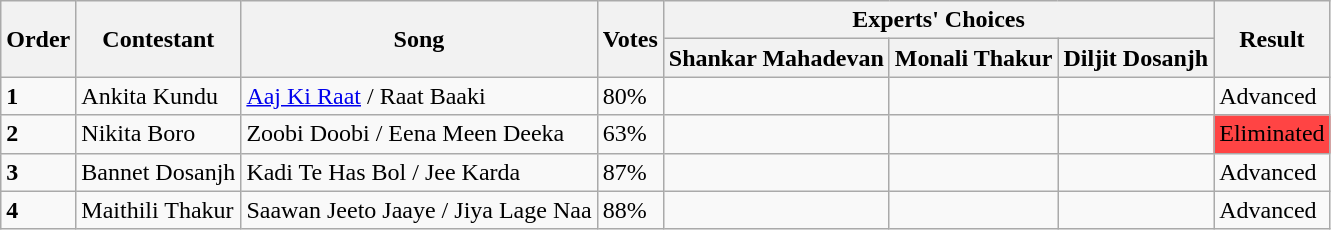<table class="wikitable sortable mw-collapsible">
<tr>
<th rowspan="2">Order</th>
<th rowspan="2">Contestant</th>
<th rowspan="2">Song</th>
<th rowspan="2">Votes</th>
<th colspan="3">Experts' Choices</th>
<th rowspan="2">Result</th>
</tr>
<tr>
<th>Shankar Mahadevan</th>
<th>Monali Thakur</th>
<th>Diljit Dosanjh</th>
</tr>
<tr>
<td><strong>1</strong></td>
<td>Ankita Kundu</td>
<td><a href='#'>Aaj Ki Raat</a> / Raat Baaki</td>
<td>80%</td>
<td></td>
<td></td>
<td></td>
<td>Advanced</td>
</tr>
<tr>
<td><strong>2</strong></td>
<td>Nikita Boro</td>
<td>Zoobi Doobi / Eena Meen Deeka</td>
<td>63%</td>
<td></td>
<td></td>
<td></td>
<td bgcolor="#ff4444">Eliminated</td>
</tr>
<tr>
<td><strong>3</strong></td>
<td>Bannet Dosanjh</td>
<td>Kadi Te Has Bol / Jee Karda</td>
<td>87%</td>
<td></td>
<td></td>
<td></td>
<td>Advanced</td>
</tr>
<tr>
<td><strong>4</strong></td>
<td>Maithili Thakur</td>
<td>Saawan Jeeto Jaaye / Jiya Lage Naa</td>
<td>88%</td>
<td></td>
<td></td>
<td></td>
<td>Advanced</td>
</tr>
</table>
